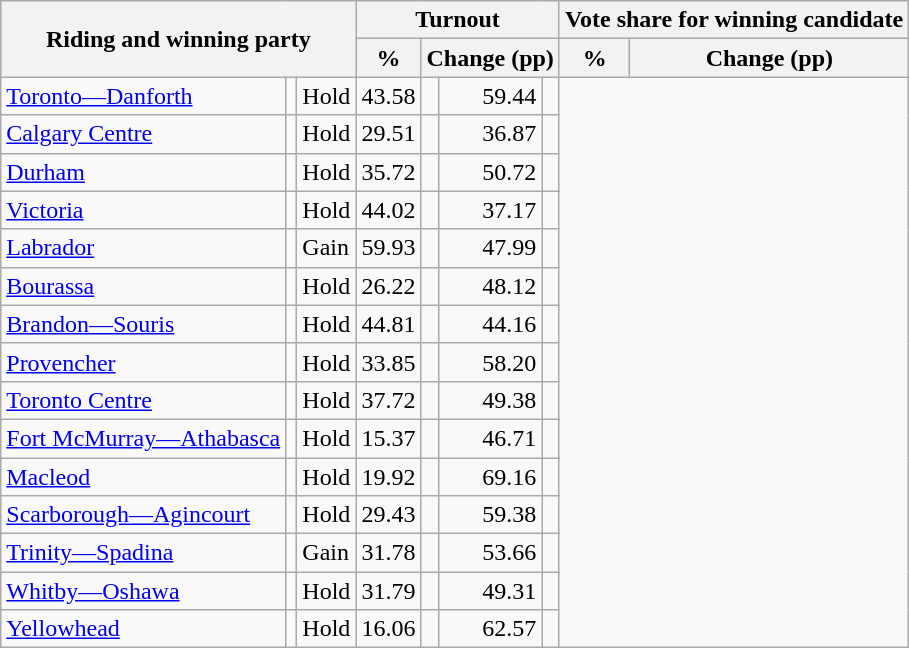<table class="wikitable" style="text-align:right">
<tr>
<th rowspan="2" colspan="3">Riding and winning party</th>
<th colspan="4">Turnout</th>
<th colspan="4">Vote share for winning candidate</th>
</tr>
<tr>
<th>%</th>
<th colspan="3">Change (pp)</th>
<th>%</th>
<th colspan="3">Change (pp)</th>
</tr>
<tr>
<td style="text-align:left"><a href='#'>Toronto—Danforth</a></td>
<td style="text-align:left"></td>
<td style="text-align:left">Hold</td>
<td>43.58</td>
<td></td>
<td>59.44</td>
<td></td>
</tr>
<tr>
<td style="text-align:left"><a href='#'>Calgary Centre</a></td>
<td style="text-align:left"></td>
<td style="text-align:left">Hold</td>
<td>29.51</td>
<td></td>
<td>36.87</td>
<td></td>
</tr>
<tr>
<td style="text-align:left"><a href='#'>Durham</a></td>
<td style="text-align:left"></td>
<td style="text-align:left">Hold</td>
<td>35.72</td>
<td></td>
<td>50.72</td>
<td></td>
</tr>
<tr>
<td style="text-align:left"><a href='#'>Victoria</a></td>
<td style="text-align:left"></td>
<td style="text-align:left">Hold</td>
<td>44.02</td>
<td></td>
<td>37.17</td>
<td></td>
</tr>
<tr>
<td style="text-align:left"><a href='#'>Labrador</a></td>
<td style="text-align:left"></td>
<td style="text-align:left">Gain</td>
<td>59.93</td>
<td></td>
<td>47.99</td>
<td></td>
</tr>
<tr>
<td style="text-align:left"><a href='#'>Bourassa</a></td>
<td style="text-align:left"></td>
<td style="text-align:left">Hold</td>
<td>26.22</td>
<td></td>
<td>48.12</td>
<td></td>
</tr>
<tr>
<td style="text-align:left"><a href='#'>Brandon—Souris</a></td>
<td style="text-align:left"></td>
<td style="text-align:left">Hold</td>
<td>44.81</td>
<td></td>
<td>44.16</td>
<td></td>
</tr>
<tr>
<td style="text-align:left"><a href='#'>Provencher</a></td>
<td style="text-align:left"></td>
<td style="text-align:left">Hold</td>
<td>33.85</td>
<td></td>
<td>58.20</td>
<td></td>
</tr>
<tr>
<td style="text-align:left"><a href='#'>Toronto Centre</a></td>
<td style="text-align:left"></td>
<td style="text-align:left">Hold</td>
<td>37.72</td>
<td></td>
<td>49.38</td>
<td></td>
</tr>
<tr>
<td style="text-align:left"><a href='#'>Fort McMurray—Athabasca</a></td>
<td style="text-align:left"></td>
<td style="text-align:left">Hold</td>
<td>15.37</td>
<td></td>
<td>46.71</td>
<td></td>
</tr>
<tr>
<td style="text-align:left"><a href='#'>Macleod</a></td>
<td style="text-align:left"></td>
<td style="text-align:left">Hold</td>
<td>19.92</td>
<td></td>
<td>69.16</td>
<td></td>
</tr>
<tr>
<td style="text-align:left"><a href='#'>Scarborough—Agincourt</a></td>
<td style="text-align:left"></td>
<td style="text-align:left">Hold</td>
<td>29.43</td>
<td></td>
<td>59.38</td>
<td></td>
</tr>
<tr>
<td style="text-align:left"><a href='#'>Trinity—Spadina</a></td>
<td style="text-align:left"></td>
<td style="text-align:left">Gain</td>
<td>31.78</td>
<td></td>
<td>53.66</td>
<td></td>
</tr>
<tr>
<td style="text-align:left"><a href='#'>Whitby—Oshawa</a></td>
<td style="text-align:left"></td>
<td style="text-align:left">Hold</td>
<td>31.79</td>
<td></td>
<td>49.31</td>
<td></td>
</tr>
<tr>
<td style="text-align:left"><a href='#'>Yellowhead</a></td>
<td style="text-align:left"></td>
<td style="text-align:left">Hold</td>
<td>16.06</td>
<td></td>
<td>62.57</td>
<td></td>
</tr>
</table>
